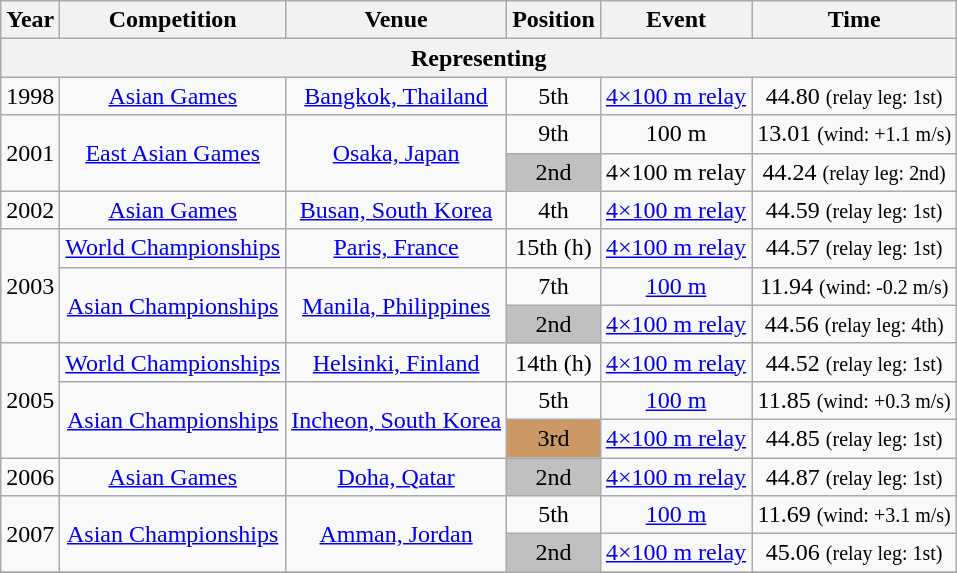<table class="wikitable sortable" style=text-align:center>
<tr>
<th>Year</th>
<th>Competition</th>
<th>Venue</th>
<th>Position</th>
<th>Event</th>
<th>Time</th>
</tr>
<tr>
<th colspan="7">Representing </th>
</tr>
<tr>
<td>1998</td>
<td><a href='#'>Asian Games</a></td>
<td><a href='#'>Bangkok, Thailand</a></td>
<td>5th</td>
<td><a href='#'>4×100 m relay</a></td>
<td>44.80 <small>(relay leg: 1st)</small></td>
</tr>
<tr>
<td rowspan=2>2001</td>
<td rowspan=2><a href='#'>East Asian Games</a></td>
<td rowspan=2><a href='#'>Osaka, Japan</a></td>
<td>9th</td>
<td>100 m</td>
<td>13.01 <small>(wind: +1.1 m/s)</small></td>
</tr>
<tr>
<td bgcolor="silver">2nd</td>
<td>4×100 m relay</td>
<td>44.24 <small>(relay leg: 2nd)</small></td>
</tr>
<tr>
<td>2002</td>
<td><a href='#'>Asian Games</a></td>
<td><a href='#'>Busan, South Korea</a></td>
<td>4th</td>
<td><a href='#'>4×100 m relay</a></td>
<td>44.59 <small>(relay leg: 1st)</small></td>
</tr>
<tr>
<td rowspan=3>2003</td>
<td><a href='#'>World Championships</a></td>
<td><a href='#'>Paris, France</a></td>
<td>15th (h)</td>
<td><a href='#'>4×100 m relay</a></td>
<td>44.57 <small>(relay leg: 1st)</small></td>
</tr>
<tr>
<td rowspan=2><a href='#'>Asian Championships</a></td>
<td rowspan=2><a href='#'>Manila, Philippines</a></td>
<td>7th</td>
<td><a href='#'>100 m</a></td>
<td>11.94 <small>(wind: -0.2 m/s)</small></td>
</tr>
<tr>
<td bgcolor="silver">2nd</td>
<td><a href='#'>4×100 m relay</a></td>
<td>44.56 <small>(relay leg: 4th)</small></td>
</tr>
<tr>
<td rowspan=3>2005</td>
<td><a href='#'>World Championships</a></td>
<td><a href='#'>Helsinki, Finland</a></td>
<td>14th (h)</td>
<td><a href='#'>4×100 m relay</a></td>
<td>44.52 <small>(relay leg: 1st)</small> </td>
</tr>
<tr>
<td rowspan=2><a href='#'>Asian Championships</a></td>
<td rowspan=2><a href='#'>Incheon, South Korea</a></td>
<td>5th</td>
<td><a href='#'>100 m</a></td>
<td>11.85 <small>(wind: +0.3 m/s)</small></td>
</tr>
<tr>
<td bgcolor=cc9966>3rd</td>
<td><a href='#'>4×100 m relay</a></td>
<td>44.85 <small>(relay leg: 1st)</small></td>
</tr>
<tr>
<td>2006</td>
<td><a href='#'>Asian Games</a></td>
<td><a href='#'>Doha, Qatar</a></td>
<td bgcolor="silver">2nd</td>
<td><a href='#'>4×100 m relay</a></td>
<td>44.87 <small>(relay leg: 1st)</small></td>
</tr>
<tr>
<td rowspan=2>2007</td>
<td rowspan=2><a href='#'>Asian Championships</a></td>
<td rowspan=2><a href='#'>Amman, Jordan</a></td>
<td>5th</td>
<td><a href='#'>100 m</a></td>
<td>11.69 <small>(wind: +3.1 m/s)</small></td>
</tr>
<tr>
<td bgcolor="silver">2nd</td>
<td><a href='#'>4×100 m relay</a></td>
<td>45.06 <small>(relay leg: 1st)</small></td>
</tr>
<tr>
</tr>
</table>
